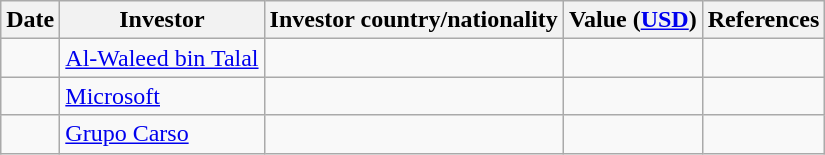<table class="wikitable sortable">
<tr>
<th>Date</th>
<th>Investor</th>
<th>Investor country/nationality</th>
<th>Value (<a href='#'>USD</a>)</th>
<th class="unsortable">References</th>
</tr>
<tr>
<td></td>
<td><a href='#'>Al-Waleed bin Talal</a></td>
<td></td>
<td align="right"></td>
<td align="center"></td>
</tr>
<tr>
<td></td>
<td><a href='#'>Microsoft</a></td>
<td></td>
<td align="right"></td>
<td align="center"></td>
</tr>
<tr>
<td></td>
<td><a href='#'>Grupo Carso</a></td>
<td></td>
<td align="right"></td>
<td align="center"></td>
</tr>
</table>
